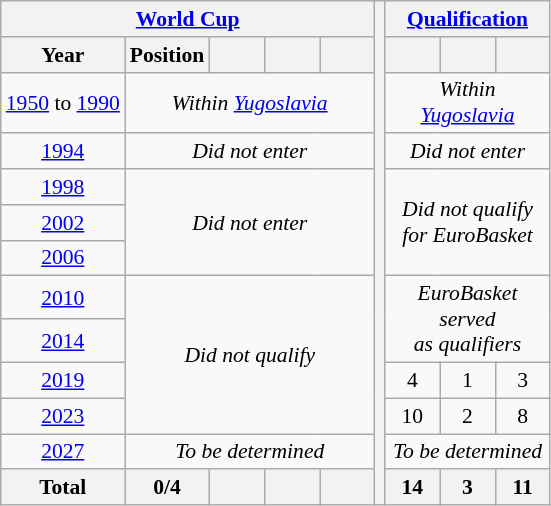<table class="wikitable" style="text-align: center;font-size:90%;">
<tr>
<th colspan=5><a href='#'>World Cup</a></th>
<th rowspan=13></th>
<th colspan=3><a href='#'>Qualification</a></th>
</tr>
<tr>
<th>Year</th>
<th>Position</th>
<th width=30></th>
<th width=30></th>
<th width=30></th>
<th width=30></th>
<th width=30></th>
<th width=30></th>
</tr>
<tr>
<td><a href='#'>1950</a> to <a href='#'>1990</a></td>
<td colspan=4><em>Within <a href='#'>Yugoslavia</a></em></td>
<td colspan=3><em>Within <a href='#'>Yugoslavia</a></em></td>
</tr>
<tr>
<td> <a href='#'>1994</a></td>
<td colspan=4><em>Did not enter</em></td>
<td colspan=3><em>Did not enter</em></td>
</tr>
<tr>
<td> <a href='#'>1998</a></td>
<td colspan=4 rowspan=3><em>Did not enter</em></td>
<td colspan=3 rowspan=3><em>Did not qualify for EuroBasket</em></td>
</tr>
<tr>
<td> <a href='#'>2002</a></td>
</tr>
<tr>
<td> <a href='#'>2006</a></td>
</tr>
<tr>
<td> <a href='#'>2010</a></td>
<td colspan=4 rowspan=4><em>Did not qualify</em></td>
<td colspan=3 rowspan=2><em>EuroBasket served<br>as qualifiers</em></td>
</tr>
<tr>
<td> <a href='#'>2014</a></td>
</tr>
<tr>
<td> <a href='#'>2019</a></td>
<td>4</td>
<td>1</td>
<td>3</td>
</tr>
<tr>
<td> <a href='#'>2023</a></td>
<td>10</td>
<td>2</td>
<td>8</td>
</tr>
<tr>
<td> <a href='#'>2027</a></td>
<td colspan=4><em>To be determined</em></td>
<td colspan=3><em>To be determined</em></td>
</tr>
<tr>
<th>Total</th>
<th>0/4</th>
<th></th>
<th></th>
<th></th>
<th>14</th>
<th>3</th>
<th>11</th>
</tr>
</table>
